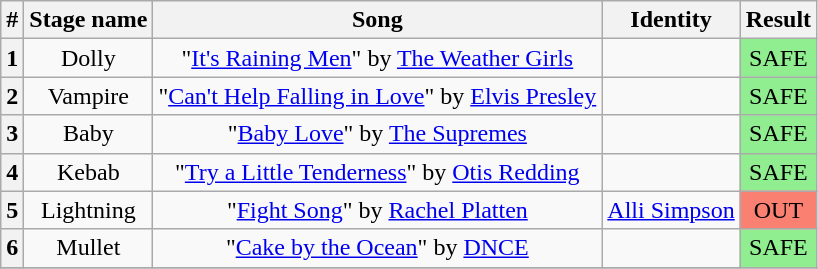<table class="wikitable plainrowheaders" style="text-align: center;">
<tr>
<th>#</th>
<th>Stage name</th>
<th>Song</th>
<th>Identity</th>
<th>Result</th>
</tr>
<tr>
<th>1</th>
<td>Dolly</td>
<td>"<a href='#'>It's Raining Men</a>" by <a href='#'>The Weather Girls</a></td>
<td></td>
<td bgcolor=lightgreen>SAFE</td>
</tr>
<tr>
<th>2</th>
<td>Vampire</td>
<td>"<a href='#'>Can't Help Falling in Love</a>" by <a href='#'>Elvis Presley</a></td>
<td></td>
<td bgcolor=lightgreen>SAFE</td>
</tr>
<tr>
<th>3</th>
<td>Baby</td>
<td>"<a href='#'>Baby Love</a>" by <a href='#'>The Supremes</a></td>
<td></td>
<td bgcolor=lightgreen>SAFE</td>
</tr>
<tr>
<th>4</th>
<td>Kebab</td>
<td>"<a href='#'>Try a Little Tenderness</a>" by <a href='#'>Otis Redding</a></td>
<td></td>
<td bgcolor=lightgreen>SAFE</td>
</tr>
<tr>
<th>5</th>
<td>Lightning</td>
<td>"<a href='#'>Fight Song</a>" by <a href='#'>Rachel Platten</a></td>
<td><a href='#'>Alli Simpson</a></td>
<td bgcolor=salmon>OUT</td>
</tr>
<tr>
<th>6</th>
<td>Mullet</td>
<td>"<a href='#'>Cake by the Ocean</a>" by <a href='#'>DNCE</a></td>
<td></td>
<td bgcolor=lightgreen>SAFE</td>
</tr>
<tr>
</tr>
</table>
